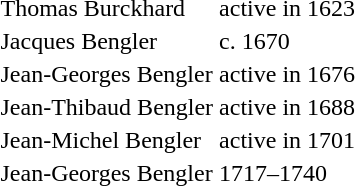<table>
<tr>
<td>Thomas Burckhard</td>
<td>active in 1623</td>
</tr>
<tr>
<td>Jacques Bengler</td>
<td>c. 1670</td>
</tr>
<tr>
<td>Jean-Georges Bengler</td>
<td>active in 1676</td>
</tr>
<tr>
<td>Jean-Thibaud Bengler</td>
<td>active in 1688</td>
</tr>
<tr>
<td>Jean-Michel Bengler</td>
<td>active in 1701</td>
</tr>
<tr>
<td>Jean-Georges Bengler</td>
<td>1717–1740</td>
</tr>
</table>
